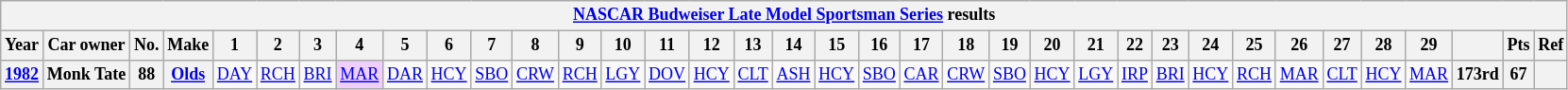<table class="wikitable" style="text-align:center; font-size:75%">
<tr>
<th colspan=36><a href='#'>NASCAR Budweiser Late Model Sportsman Series</a> results</th>
</tr>
<tr>
<th>Year</th>
<th>Car owner</th>
<th>No.</th>
<th>Make</th>
<th>1</th>
<th>2</th>
<th>3</th>
<th>4</th>
<th>5</th>
<th>6</th>
<th>7</th>
<th>8</th>
<th>9</th>
<th>10</th>
<th>11</th>
<th>12</th>
<th>13</th>
<th>14</th>
<th>15</th>
<th>16</th>
<th>17</th>
<th>18</th>
<th>19</th>
<th>20</th>
<th>21</th>
<th>22</th>
<th>23</th>
<th>24</th>
<th>25</th>
<th>26</th>
<th>27</th>
<th>28</th>
<th>29</th>
<th></th>
<th>Pts</th>
<th>Ref</th>
</tr>
<tr>
<th><a href='#'>1982</a></th>
<th>Monk Tate</th>
<th>88</th>
<th><a href='#'>Olds</a></th>
<td><a href='#'>DAY</a></td>
<td><a href='#'>RCH</a></td>
<td><a href='#'>BRI</a></td>
<td style="background-color:#EFCFFF"><a href='#'>MAR</a><br></td>
<td><a href='#'>DAR</a></td>
<td><a href='#'>HCY</a></td>
<td><a href='#'>SBO</a></td>
<td><a href='#'>CRW</a></td>
<td><a href='#'>RCH</a></td>
<td><a href='#'>LGY</a></td>
<td><a href='#'>DOV</a></td>
<td><a href='#'>HCY</a></td>
<td><a href='#'>CLT</a></td>
<td><a href='#'>ASH</a></td>
<td><a href='#'>HCY</a></td>
<td><a href='#'>SBO</a></td>
<td><a href='#'>CAR</a></td>
<td><a href='#'>CRW</a></td>
<td><a href='#'>SBO</a></td>
<td><a href='#'>HCY</a></td>
<td><a href='#'>LGY</a></td>
<td><a href='#'>IRP</a></td>
<td><a href='#'>BRI</a></td>
<td><a href='#'>HCY</a></td>
<td><a href='#'>RCH</a></td>
<td><a href='#'>MAR</a></td>
<td><a href='#'>CLT</a></td>
<td><a href='#'>HCY</a></td>
<td><a href='#'>MAR</a></td>
<th>173rd</th>
<th>67</th>
<th></th>
</tr>
</table>
